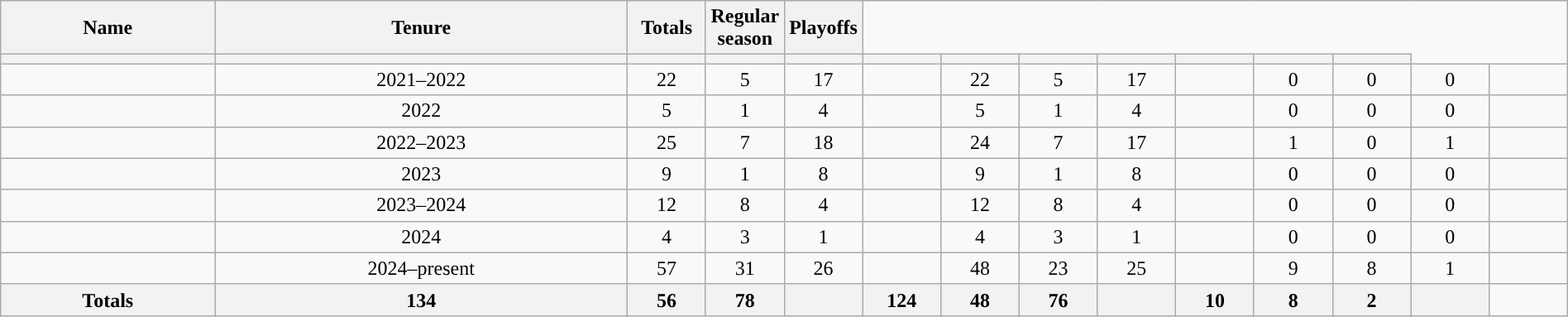<table class="wikitable sortable" style="clear:both; margin:1.5em auto; text-align:center;">
<tr>
<th>Name</th>
<th>Tenure</th>
<th>Totals</th>
<th>Regular season</th>
<th>Playoffs</th>
</tr>
<tr>
<th></th>
<th></th>
<th></th>
<th></th>
<th></th>
<th></th>
<th></th>
<th></th>
<th></th>
<th></th>
<th></th>
<th></th>
</tr>
<tr>
<td> </td>
<td>2021–2022</td>
<td style="width:5%;">22</td>
<td style="width:5%;">5</td>
<td style="width:5%;">17</td>
<td style="width:5%;"></td>
<td style="width:5%;">22</td>
<td style="width:5%;">5</td>
<td style="width:5%;">17</td>
<td style="width:5%;"></td>
<td style="width:5%;">0</td>
<td style="width:5%;">0</td>
<td style="width:5%;">0</td>
<td style="width:5%;"></td>
</tr>
<tr>
<td> </td>
<td>2022</td>
<td style="width:5%;">5</td>
<td style="width:5%;">1</td>
<td style="width:5%;">4</td>
<td style="width:5%;"></td>
<td style="width:5%;">5</td>
<td style="width:5%;">1</td>
<td style="width:5%;">4</td>
<td style="width:5%;"></td>
<td style="width:5%;">0</td>
<td style="width:5%;">0</td>
<td style="width:5%;">0</td>
<td style="width:5%;"></td>
</tr>
<tr>
<td> </td>
<td>2022–2023</td>
<td style="width:5%;">25</td>
<td style="width:5%;">7</td>
<td style="width:5%;">18</td>
<td style="width:5%;"></td>
<td style="width:5%;">24</td>
<td style="width:5%;">7</td>
<td style="width:5%;">17</td>
<td style="width:5%;"></td>
<td style="width:5%;">1</td>
<td style="width:5%;">0</td>
<td style="width:5%;">1</td>
<td style="width:5%;"></td>
</tr>
<tr>
<td> </td>
<td>2023</td>
<td style="width:5%;">9</td>
<td style="width:5%;">1</td>
<td style="width:5%;">8</td>
<td style="width:5%;"></td>
<td style="width:5%;">9</td>
<td style="width:5%;">1</td>
<td style="width:5%;">8</td>
<td style="width:5%;"></td>
<td style="width:5%;">0</td>
<td style="width:5%;">0</td>
<td style="width:5%;">0</td>
<td style="width:5%;"></td>
</tr>
<tr>
<td> </td>
<td>2023–2024</td>
<td style="width:5%;">12</td>
<td style="width:5%;">8</td>
<td style="width:5%;">4</td>
<td style="width:5%;"></td>
<td style="width:5%;">12</td>
<td style="width:5%;">8</td>
<td style="width:5%;">4</td>
<td style="width:5%;"></td>
<td style="width:5%;">0</td>
<td style="width:5%;">0</td>
<td style="width:5%;">0</td>
<td style="width:5%;"></td>
</tr>
<tr>
<td> </td>
<td>2024</td>
<td style="width:5%;">4</td>
<td style="width:5%;">3</td>
<td style="width:5%;">1</td>
<td style="width:5%;"></td>
<td style="width:5%;">4</td>
<td style="width:5%;">3</td>
<td style="width:5%;">1</td>
<td style="width:5%;"></td>
<td style="width:5%;">0</td>
<td style="width:5%;">0</td>
<td style="width:5%;">0</td>
<td style="width:5%;"></td>
</tr>
<tr>
<td> </td>
<td>2024–present</td>
<td style="width:5%;">57</td>
<td style="width:5%;">31</td>
<td style="width:5%;">26</td>
<td style="width:5%;"></td>
<td style="width:5%;">48</td>
<td style="width:5%;">23</td>
<td style="width:5%;">25</td>
<td style="width:5%;"></td>
<td style="width:5%;">9</td>
<td style="width:5%;">8</td>
<td style="width:5%;">1</td>
<td style="width:5%;"></td>
</tr>
<tr>
<th>Totals</th>
<th>134</th>
<th>56</th>
<th>78</th>
<th></th>
<th>124</th>
<th>48</th>
<th>76</th>
<th></th>
<th>10</th>
<th>8</th>
<th>2</th>
<th></th>
</tr>
</table>
